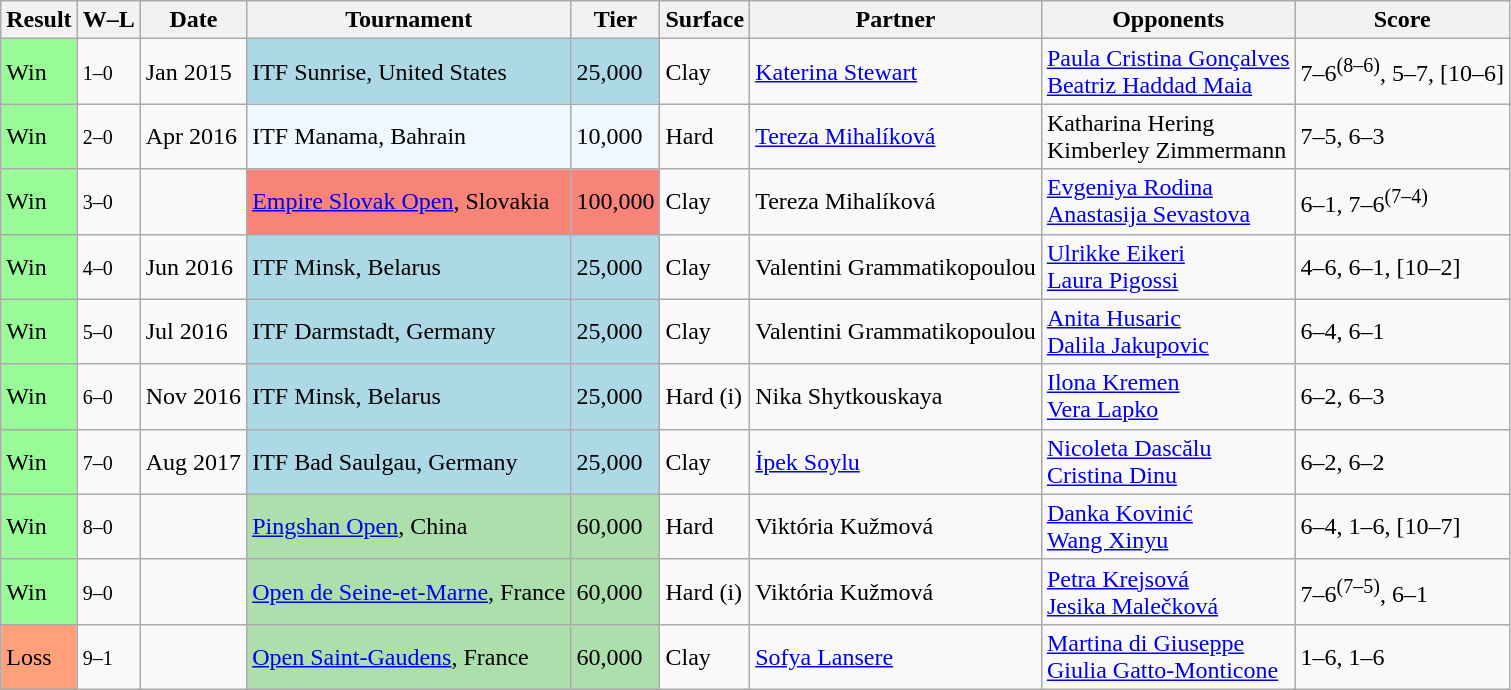<table class="sortable wikitable nowrap">
<tr>
<th>Result</th>
<th class="unsortable">W–L</th>
<th>Date</th>
<th>Tournament</th>
<th>Tier</th>
<th>Surface</th>
<th>Partner</th>
<th>Opponents</th>
<th class="unsortable">Score</th>
</tr>
<tr>
<td style="background:#98fb98;">Win</td>
<td><small>1–0</small></td>
<td>Jan 2015</td>
<td style="background:lightblue;">ITF Sunrise, United States</td>
<td style="background:lightblue;">25,000</td>
<td>Clay</td>
<td> <a href='#'>Katerina Stewart</a></td>
<td> <a href='#'>Paula Cristina Gonçalves</a> <br>  <a href='#'>Beatriz Haddad Maia</a></td>
<td>7–6<sup>(8–6)</sup>, 5–7, [10–6]</td>
</tr>
<tr>
<td style="background:#98fb98;">Win</td>
<td><small>2–0</small></td>
<td>Apr 2016</td>
<td style="background:#f0f8ff;">ITF Manama, Bahrain</td>
<td style="background:#f0f8ff;">10,000</td>
<td>Hard</td>
<td> <a href='#'>Tereza Mihalíková</a></td>
<td> Katharina Hering <br>  Kimberley Zimmermann</td>
<td>7–5, 6–3</td>
</tr>
<tr>
<td style="background:#98fb98;">Win</td>
<td><small>3–0</small></td>
<td><a href='#'></a></td>
<td style="background:#f88379;"><a href='#'>Empire Slovak Open</a>, Slovakia</td>
<td style="background:#f88379;">100,000</td>
<td>Clay</td>
<td> Tereza Mihalíková</td>
<td> <a href='#'>Evgeniya Rodina</a> <br>  <a href='#'>Anastasija Sevastova</a></td>
<td>6–1, 7–6<sup>(7–4)</sup></td>
</tr>
<tr>
<td style="background:#98fb98;">Win</td>
<td><small>4–0</small></td>
<td>Jun 2016</td>
<td style="background:lightblue;">ITF Minsk, Belarus</td>
<td style="background:lightblue;">25,000</td>
<td>Clay</td>
<td> Valentini Grammatikopoulou</td>
<td> <a href='#'>Ulrikke Eikeri</a> <br>  <a href='#'>Laura Pigossi</a></td>
<td>4–6, 6–1, [10–2]</td>
</tr>
<tr>
<td style="background:#98fb98;">Win</td>
<td><small>5–0</small></td>
<td>Jul 2016</td>
<td style="background:lightblue;">ITF Darmstadt, Germany</td>
<td style="background:lightblue;">25,000</td>
<td>Clay</td>
<td> Valentini Grammatikopoulou</td>
<td> <a href='#'>Anita Husaric</a> <br>  <a href='#'>Dalila Jakupovic</a></td>
<td>6–4, 6–1</td>
</tr>
<tr>
<td style="background:#98fb98;">Win</td>
<td><small>6–0</small></td>
<td>Nov 2016</td>
<td style="background:lightblue;">ITF Minsk, Belarus</td>
<td style="background:lightblue;">25,000</td>
<td>Hard (i)</td>
<td> Nika Shytkouskaya</td>
<td> <a href='#'>Ilona Kremen</a> <br>  <a href='#'>Vera Lapko</a></td>
<td>6–2, 6–3</td>
</tr>
<tr>
<td style="background:#98fb98;">Win</td>
<td><small>7–0</small></td>
<td>Aug 2017</td>
<td style="background:lightblue;">ITF Bad Saulgau, Germany</td>
<td style="background:lightblue;">25,000</td>
<td>Clay</td>
<td> <a href='#'>İpek Soylu</a></td>
<td> <a href='#'>Nicoleta Dascălu</a> <br>  <a href='#'>Cristina Dinu</a></td>
<td>6–2, 6–2</td>
</tr>
<tr>
<td style="background:#98fb98;">Win</td>
<td><small>8–0</small></td>
<td><a href='#'></a></td>
<td style="background:#addfad;"><a href='#'>Pingshan Open</a>, China</td>
<td style="background:#addfad;">60,000</td>
<td>Hard</td>
<td> Viktória Kužmová</td>
<td> <a href='#'>Danka Kovinić</a> <br>  <a href='#'>Wang Xinyu</a></td>
<td>6–4, 1–6, [10–7]</td>
</tr>
<tr>
<td style="background:#98fb98;">Win</td>
<td><small>9–0</small></td>
<td><a href='#'></a></td>
<td style="background:#addfad;"><a href='#'>Open de Seine-et-Marne</a>, France</td>
<td style="background:#addfad;">60,000</td>
<td>Hard (i)</td>
<td> Viktória Kužmová</td>
<td> <a href='#'>Petra Krejsová</a> <br>  <a href='#'>Jesika Malečková</a></td>
<td>7–6<sup>(7–5)</sup>, 6–1</td>
</tr>
<tr>
<td style="background:#ffa07a;">Loss</td>
<td><small>9–1</small></td>
<td><a href='#'></a></td>
<td style="background:#addfad;"><a href='#'>Open Saint-Gaudens</a>, France</td>
<td style="background:#addfad;">60,000</td>
<td>Clay</td>
<td> <a href='#'>Sofya Lansere</a></td>
<td> <a href='#'>Martina di Giuseppe</a> <br>  <a href='#'>Giulia Gatto-Monticone</a></td>
<td>1–6, 1–6</td>
</tr>
</table>
